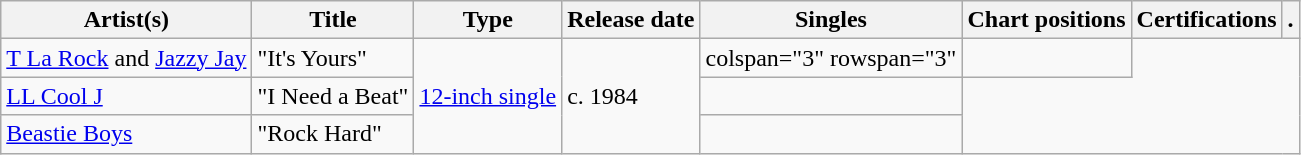<table class="wikitable">
<tr>
<th>Artist(s)</th>
<th>Title</th>
<th>Type</th>
<th>Release date</th>
<th>Singles</th>
<th>Chart positions</th>
<th>Certifications</th>
<th>.</th>
</tr>
<tr>
<td><a href='#'>T La Rock</a> and <a href='#'>Jazzy Jay</a></td>
<td>"It's Yours"</td>
<td rowspan="3"><a href='#'>12-inch single</a></td>
<td rowspan="3">c. 1984</td>
<td>colspan="3" rowspan="3" </td>
<td></td>
</tr>
<tr>
<td><a href='#'>LL Cool J</a></td>
<td>"I Need a Beat"</td>
<td></td>
</tr>
<tr>
<td><a href='#'>Beastie Boys</a></td>
<td>"Rock Hard"</td>
<td></td>
</tr>
</table>
